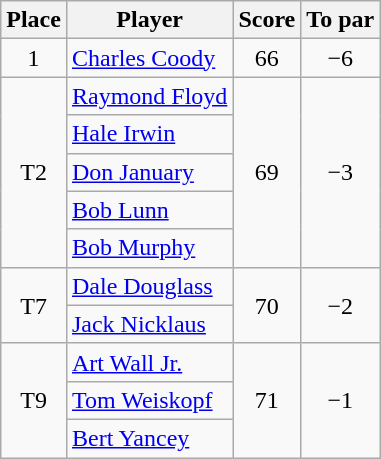<table class="wikitable">
<tr>
<th>Place</th>
<th>Player</th>
<th>Score</th>
<th>To par</th>
</tr>
<tr>
<td align="center">1</td>
<td> <a href='#'>Charles Coody</a></td>
<td align="center">66</td>
<td align="center">−6</td>
</tr>
<tr>
<td rowspan="5" align="center">T2</td>
<td> <a href='#'>Raymond Floyd</a></td>
<td rowspan="5" align="center">69</td>
<td rowspan="5" align="center">−3</td>
</tr>
<tr>
<td> <a href='#'>Hale Irwin</a></td>
</tr>
<tr>
<td> <a href='#'>Don January</a></td>
</tr>
<tr>
<td> <a href='#'>Bob Lunn</a></td>
</tr>
<tr>
<td> <a href='#'>Bob Murphy</a></td>
</tr>
<tr>
<td rowspan="2" align="center">T7</td>
<td> <a href='#'>Dale Douglass</a></td>
<td rowspan="2" align="center">70</td>
<td rowspan="2" align="center">−2</td>
</tr>
<tr>
<td> <a href='#'>Jack Nicklaus</a></td>
</tr>
<tr>
<td rowspan="3" align="center">T9</td>
<td> <a href='#'>Art Wall Jr.</a></td>
<td rowspan="3" align="center">71</td>
<td rowspan="3" align="center">−1</td>
</tr>
<tr>
<td> <a href='#'>Tom Weiskopf</a></td>
</tr>
<tr>
<td> <a href='#'>Bert Yancey</a></td>
</tr>
</table>
